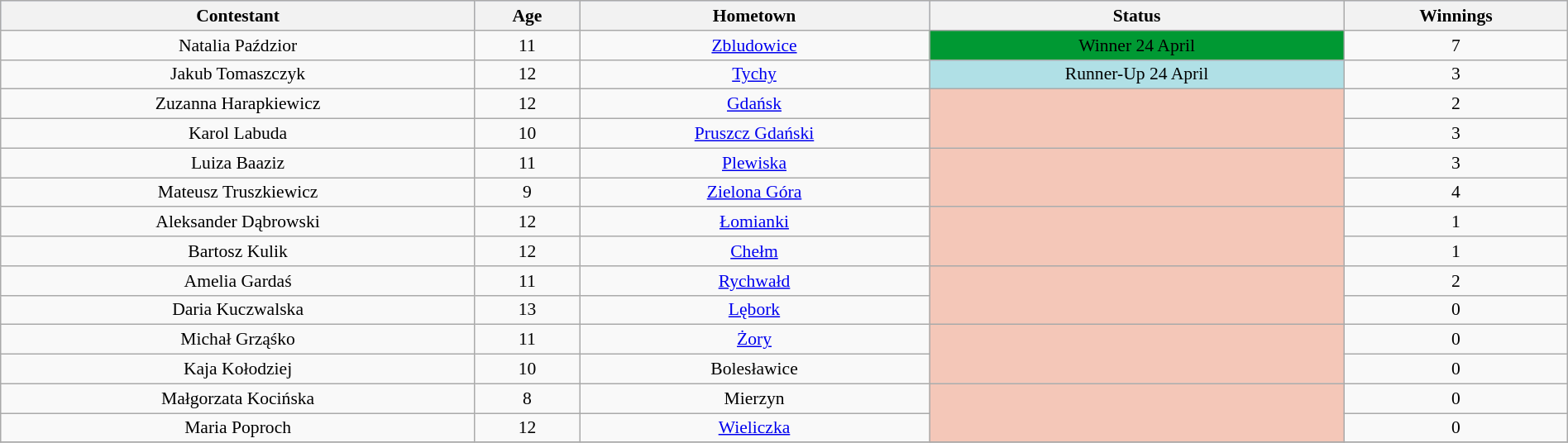<table class="wikitable sortable" style="text-align:center; font-size:90%; border-collapse:collapse; width:100%;">
<tr style="background:#C1D8FF;">
<th>Contestant</th>
<th>Age</th>
<th>Hometown</th>
<th>Status</th>
<th>Winnings</th>
</tr>
<tr>
<td>Natalia Paździor</td>
<td>11</td>
<td><a href='#'>Zbludowice</a></td>
<td style="background:#093;"><span>Winner 24 April</span></td>
<td>7</td>
</tr>
<tr>
<td>Jakub Tomaszczyk</td>
<td>12</td>
<td><a href='#'>Tychy</a></td>
<td style="background:#B0E0E6;">Runner-Up 24 April</td>
<td>3</td>
</tr>
<tr>
<td>Zuzanna Harapkiewicz</td>
<td>12</td>
<td><a href='#'>Gdańsk</a></td>
<td style="background:#f4c7b8; text-align:center;" rowspan="2"></td>
<td>2</td>
</tr>
<tr>
<td>Karol Labuda</td>
<td>10</td>
<td><a href='#'>Pruszcz Gdański</a></td>
<td>3</td>
</tr>
<tr>
<td>Luiza Baaziz</td>
<td>11</td>
<td><a href='#'>Plewiska</a></td>
<td style="background:#f4c7b8; text-align:center;" rowspan="2"></td>
<td>3</td>
</tr>
<tr>
<td>Mateusz Truszkiewicz</td>
<td>9</td>
<td><a href='#'>Zielona Góra</a></td>
<td>4</td>
</tr>
<tr>
<td>Aleksander Dąbrowski</td>
<td>12</td>
<td><a href='#'>Łomianki</a></td>
<td style="background:#f4c7b8; text-align:center;" rowspan="2"></td>
<td>1</td>
</tr>
<tr>
<td>Bartosz Kulik</td>
<td>12</td>
<td><a href='#'>Chełm</a></td>
<td>1</td>
</tr>
<tr>
<td>Amelia Gardaś</td>
<td>11</td>
<td><a href='#'>Rychwałd</a></td>
<td style="background:#f4c7b8; text-align:center;" rowspan="2"></td>
<td>2</td>
</tr>
<tr>
<td>Daria Kuczwalska</td>
<td>13</td>
<td><a href='#'>Lębork</a></td>
<td>0</td>
</tr>
<tr>
<td>Michał Grząśko</td>
<td>11</td>
<td><a href='#'>Żory</a></td>
<td style="background:#f4c7b8; text-align:center;" rowspan="2"></td>
<td>0</td>
</tr>
<tr>
<td>Kaja Kołodziej</td>
<td>10</td>
<td>Bolesławice</td>
<td>0</td>
</tr>
<tr>
<td>Małgorzata Kocińska</td>
<td>8</td>
<td>Mierzyn</td>
<td style="background:#f4c7b8; text-align:center;" rowspan="2"></td>
<td>0</td>
</tr>
<tr>
<td>Maria Poproch</td>
<td>12</td>
<td><a href='#'>Wieliczka</a></td>
<td>0</td>
</tr>
<tr>
</tr>
</table>
